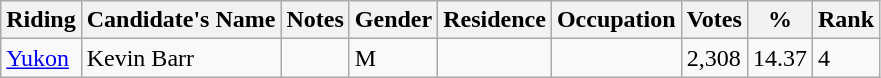<table class="wikitable">
<tr>
<th>Riding</th>
<th>Candidate's Name</th>
<th>Notes</th>
<th>Gender</th>
<th>Residence</th>
<th>Occupation</th>
<th>Votes</th>
<th>%</th>
<th>Rank</th>
</tr>
<tr>
<td><a href='#'>Yukon</a></td>
<td>Kevin Barr</td>
<td></td>
<td>M</td>
<td></td>
<td></td>
<td>2,308</td>
<td>14.37</td>
<td>4</td>
</tr>
</table>
